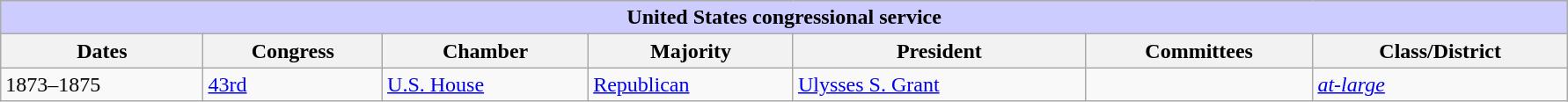<table class=wikitable style="width: 94%" style="text-align: center;" align="center">
<tr bgcolor=#cccccc>
<th colspan=8 style="background: #ccccff;">United States congressional service</th>
</tr>
<tr>
<th><strong>Dates</strong></th>
<th><strong>Congress</strong></th>
<th><strong>Chamber</strong></th>
<th><strong>Majority</strong></th>
<th><strong>President</strong></th>
<th><strong>Committees</strong></th>
<th><strong>Class/District</strong></th>
</tr>
<tr>
<td>1873–1875</td>
<td><a href='#'>43rd</a></td>
<td><a href='#'>U.S. House</a></td>
<td><a href='#'>Republican</a></td>
<td><a href='#'>Ulysses S. Grant</a></td>
<td></td>
<td><a href='#'><em>at-large</em></a></td>
</tr>
</table>
